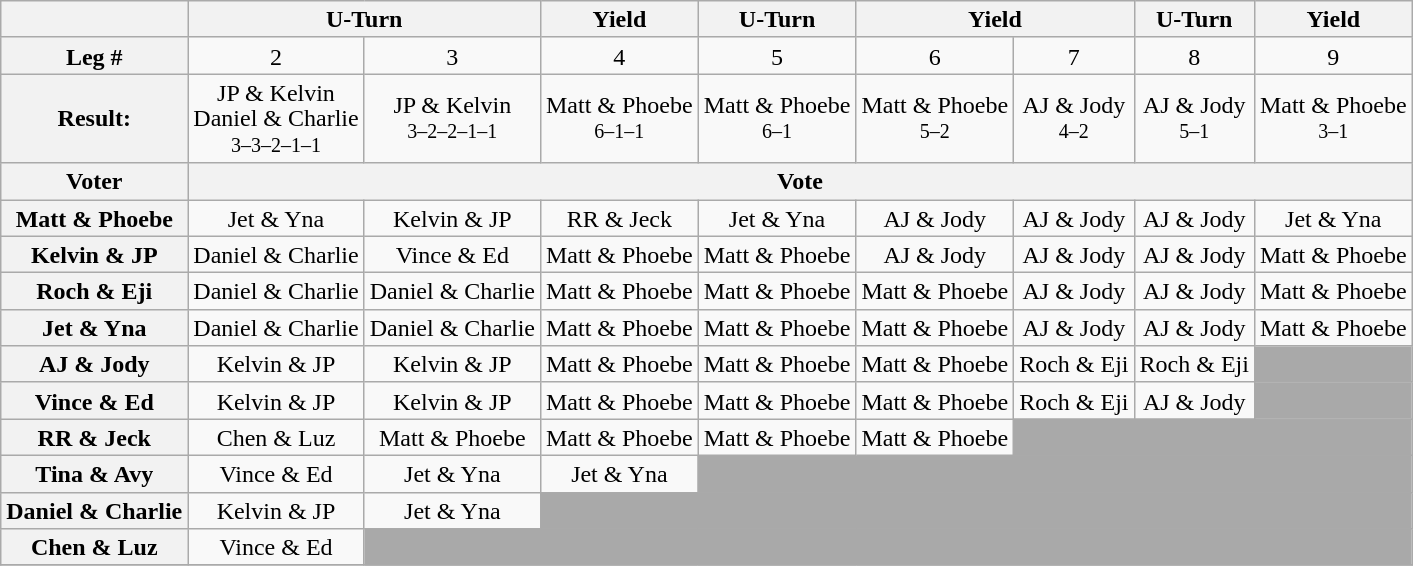<table class="wikitable" style="text-align:center; line-height:17px; width:auto;">
<tr>
<th></th>
<th colspan=2>U-Turn</th>
<th>Yield</th>
<th>U-Turn</th>
<th colspan=2>Yield</th>
<th>U-Turn</th>
<th>Yield</th>
</tr>
<tr>
<th>Leg #</th>
<td>2</td>
<td>3</td>
<td>4</td>
<td>5</td>
<td>6</td>
<td>7</td>
<td>8</td>
<td>9</td>
</tr>
<tr>
<th>Result:</th>
<td>JP & Kelvin<br>Daniel & Charlie<br><small>3–3–2–1–1</small></td>
<td>JP & Kelvin<br><small>3–2–2–1–1</small></td>
<td>Matt & Phoebe<br><small>6–1–1</small></td>
<td>Matt & Phoebe<br><small>6–1</small></td>
<td>Matt & Phoebe<br><small>5–2</small></td>
<td>AJ & Jody<br><small>4–2</small></td>
<td>AJ & Jody<br><small>5–1</small></td>
<td>Matt & Phoebe<br><small>3–1</small></td>
</tr>
<tr>
<th>Voter</th>
<th colspan=8>Vote</th>
</tr>
<tr>
<th>Matt & Phoebe</th>
<td>Jet & Yna</td>
<td>Kelvin & JP</td>
<td>RR & Jeck</td>
<td>Jet & Yna</td>
<td>AJ & Jody</td>
<td>AJ & Jody</td>
<td>AJ & Jody</td>
<td>Jet & Yna</td>
</tr>
<tr>
<th>Kelvin & JP</th>
<td>Daniel & Charlie</td>
<td>Vince & Ed</td>
<td>Matt & Phoebe</td>
<td>Matt & Phoebe</td>
<td>AJ & Jody</td>
<td>AJ & Jody</td>
<td>AJ & Jody</td>
<td>Matt & Phoebe</td>
</tr>
<tr>
<th>Roch & Eji</th>
<td>Daniel & Charlie</td>
<td>Daniel & Charlie</td>
<td>Matt & Phoebe</td>
<td>Matt & Phoebe</td>
<td>Matt & Phoebe</td>
<td>AJ & Jody</td>
<td>AJ & Jody</td>
<td>Matt & Phoebe</td>
</tr>
<tr>
<th>Jet & Yna</th>
<td>Daniel & Charlie</td>
<td>Daniel & Charlie</td>
<td>Matt & Phoebe</td>
<td>Matt & Phoebe</td>
<td>Matt & Phoebe</td>
<td>AJ & Jody</td>
<td>AJ & Jody</td>
<td>Matt & Phoebe</td>
</tr>
<tr>
<th>AJ & Jody</th>
<td>Kelvin & JP</td>
<td>Kelvin & JP</td>
<td>Matt & Phoebe</td>
<td>Matt & Phoebe</td>
<td>Matt & Phoebe</td>
<td>Roch & Eji</td>
<td>Roch & Eji</td>
<td bgcolor="darkgray" colspan=1></td>
</tr>
<tr>
<th>Vince & Ed</th>
<td>Kelvin & JP</td>
<td>Kelvin & JP</td>
<td>Matt & Phoebe</td>
<td>Matt & Phoebe</td>
<td>Matt & Phoebe</td>
<td>Roch & Eji</td>
<td>AJ & Jody</td>
<td bgcolor="darkgray" colspan=1></td>
</tr>
<tr>
<th>RR & Jeck</th>
<td>Chen & Luz</td>
<td>Matt & Phoebe</td>
<td>Matt & Phoebe</td>
<td>Matt & Phoebe</td>
<td>Matt & Phoebe</td>
<td bgcolor="darkgray" colspan=3></td>
</tr>
<tr>
<th>Tina & Avy</th>
<td>Vince & Ed</td>
<td>Jet & Yna</td>
<td>Jet & Yna</td>
<td bgcolor="darkgray" colspan=5></td>
</tr>
<tr>
<th>Daniel & Charlie</th>
<td>Kelvin & JP</td>
<td>Jet & Yna</td>
<td bgcolor="darkgray" colspan=6></td>
</tr>
<tr>
<th>Chen & Luz</th>
<td>Vince & Ed</td>
<td bgcolor="darkgray" colspan=7></td>
</tr>
<tr>
</tr>
</table>
